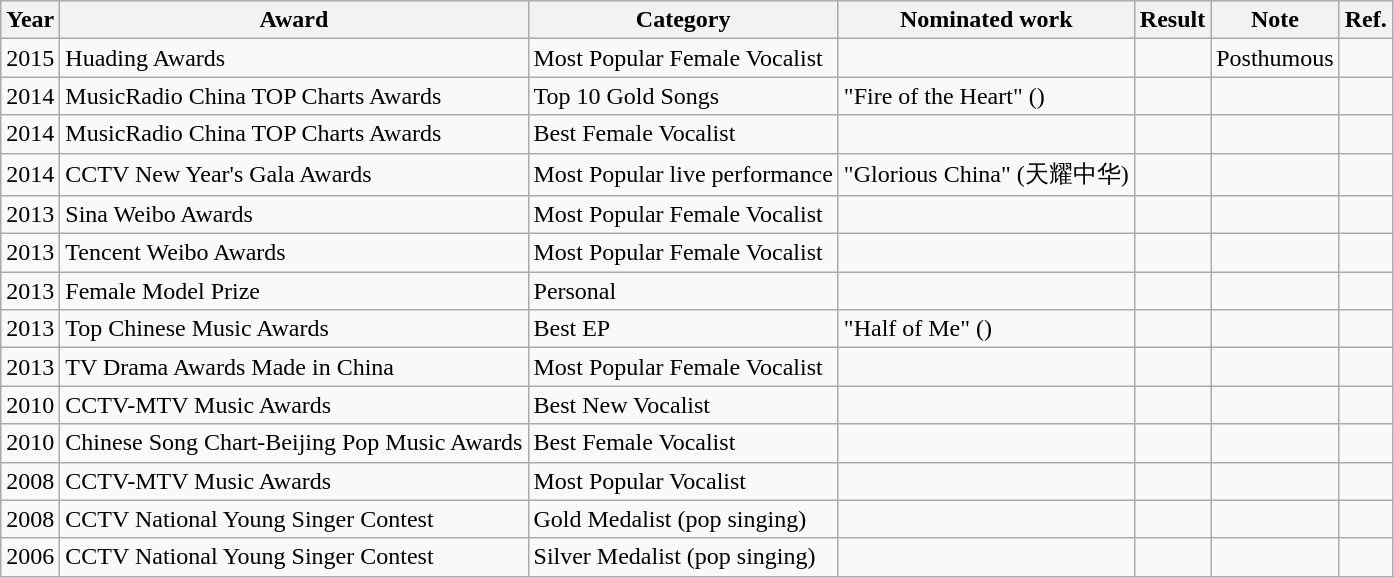<table class="wikitable sortable">
<tr>
<th>Year</th>
<th>Award</th>
<th>Category</th>
<th>Nominated work</th>
<th>Result</th>
<th>Note</th>
<th>Ref.</th>
</tr>
<tr>
<td>2015</td>
<td>Huading Awards</td>
<td>Most Popular Female Vocalist</td>
<td></td>
<td></td>
<td>Posthumous</td>
<td></td>
</tr>
<tr>
<td>2014</td>
<td>MusicRadio China TOP Charts Awards</td>
<td>Top 10 Gold Songs</td>
<td>"Fire of the Heart" ()</td>
<td></td>
<td></td>
<td></td>
</tr>
<tr>
<td>2014</td>
<td>MusicRadio China TOP Charts Awards</td>
<td>Best Female Vocalist</td>
<td></td>
<td></td>
<td></td>
<td></td>
</tr>
<tr>
<td>2014</td>
<td>CCTV New Year's Gala Awards</td>
<td>Most Popular live performance</td>
<td>"Glorious China" (天耀中华)</td>
<td></td>
<td></td>
<td></td>
</tr>
<tr>
<td>2013</td>
<td>Sina Weibo Awards</td>
<td>Most Popular Female Vocalist</td>
<td></td>
<td></td>
<td></td>
<td></td>
</tr>
<tr>
<td>2013</td>
<td>Tencent Weibo Awards</td>
<td>Most Popular Female Vocalist</td>
<td></td>
<td></td>
<td></td>
<td></td>
</tr>
<tr>
<td>2013</td>
<td>Female Model Prize</td>
<td>Personal</td>
<td></td>
<td></td>
<td></td>
<td></td>
</tr>
<tr>
<td>2013</td>
<td>Top Chinese Music Awards</td>
<td>Best EP</td>
<td>"Half of Me" ()</td>
<td></td>
<td></td>
<td></td>
</tr>
<tr>
<td>2013</td>
<td>TV Drama Awards Made in China</td>
<td>Most Popular Female Vocalist</td>
<td></td>
<td></td>
<td></td>
<td></td>
</tr>
<tr>
<td>2010</td>
<td>CCTV-MTV Music Awards</td>
<td>Best New Vocalist</td>
<td></td>
<td></td>
<td></td>
<td></td>
</tr>
<tr>
<td>2010</td>
<td>Chinese Song Chart-Beijing Pop Music Awards</td>
<td>Best Female Vocalist</td>
<td></td>
<td></td>
<td></td>
<td></td>
</tr>
<tr>
<td>2008</td>
<td>CCTV-MTV Music Awards</td>
<td>Most Popular Vocalist</td>
<td></td>
<td></td>
<td></td>
<td></td>
</tr>
<tr>
<td>2008</td>
<td>CCTV National Young Singer Contest</td>
<td>Gold Medalist (pop singing)</td>
<td></td>
<td></td>
<td></td>
<td></td>
</tr>
<tr>
<td>2006</td>
<td>CCTV National Young Singer Contest</td>
<td>Silver Medalist (pop singing)</td>
<td></td>
<td></td>
<td></td>
<td></td>
</tr>
</table>
